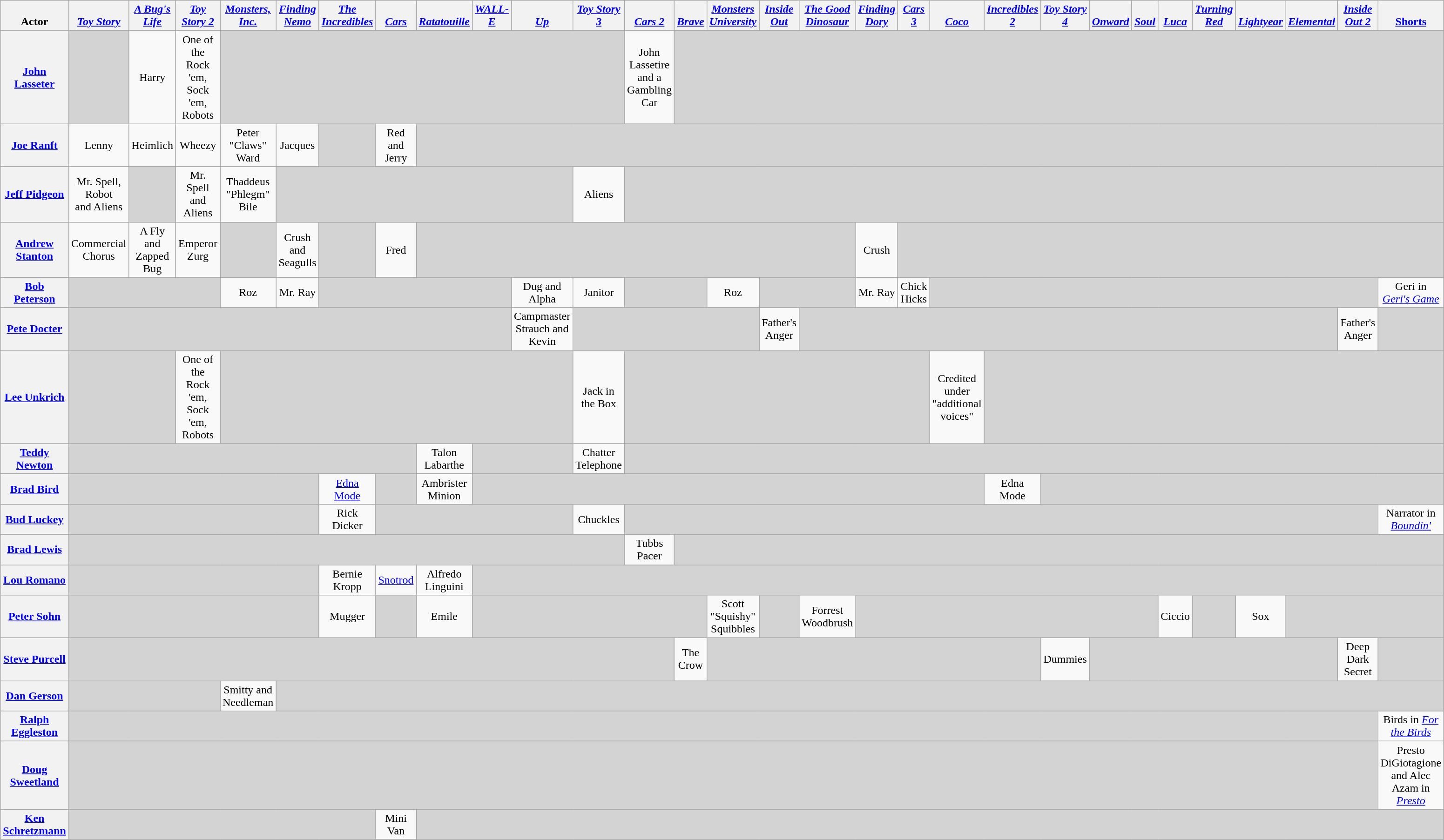<table class="wikitable sticky-table-row1 sticky-table-col1" style="text-align:center; margin-right:0; table-layout:fixed;">
<tr style="vertical-align:bottom">
<th style="width:13em">Actor</th>
<th><em><a href='#'>Toy Story</a></em></th>
<th><em><a href='#'>A Bug's Life</a></em></th>
<th><em><a href='#'>Toy Story 2</a></em></th>
<th><em><a href='#'>Monsters, Inc.</a></em></th>
<th><em><a href='#'>Finding Nemo</a></em></th>
<th><em><a href='#'>The Incredibles</a></em></th>
<th><em><a href='#'>Cars</a></em></th>
<th><em><a href='#'>Ratatouille</a></em></th>
<th><em><a href='#'>WALL-E</a></em></th>
<th><em><a href='#'>Up</a></em></th>
<th><em><a href='#'>Toy Story 3</a></em></th>
<th><em><a href='#'>Cars 2</a></em></th>
<th><em><a href='#'>Brave</a></em></th>
<th><em><a href='#'>Monsters University</a></em></th>
<th><em><a href='#'>Inside Out</a></em></th>
<th><em><a href='#'>The Good Dinosaur</a></em></th>
<th><em><a href='#'>Finding Dory</a></em></th>
<th><em><a href='#'>Cars 3</a></em></th>
<th><em><a href='#'>Coco</a></em></th>
<th><em><a href='#'>Incredibles 2</a></em></th>
<th><em><a href='#'>Toy Story 4</a></em></th>
<th><em><a href='#'>Onward</a></em></th>
<th><em><a href='#'>Soul</a></em></th>
<th><em><a href='#'>Luca</a></em></th>
<th><em><a href='#'>Turning Red</a></em></th>
<th><em><a href='#'>Lightyear</a></em></th>
<th><em><a href='#'>Elemental</a></em></th>
<th><em><a href='#'>Inside Out 2</a></em></th>
<th><a href='#'>Shorts</a></th>
</tr>
<tr>
<th><a href='#'>John Lasseter</a></th>
<td style="background:lightgrey;"></td>
<td>Harry</td>
<td>One of the Rock 'em, Sock 'em, Robots</td>
<td colspan="8" style="background:lightgrey;"></td>
<td>John Lassetire <br> and a Gambling Car</td>
<td colspan="17" style="background:lightgrey;"></td>
</tr>
<tr>
<th><a href='#'>Joe Ranft</a></th>
<td>Lenny</td>
<td>Heimlich</td>
<td>Wheezy</td>
<td>Peter "Claws" Ward</td>
<td>Jacques</td>
<td style="background:lightgrey;"></td>
<td>Red<br>and Jerry</td>
<td colspan="22" style="background:lightgrey;"></td>
</tr>
<tr>
<th><a href='#'>Jeff Pidgeon</a></th>
<td>Mr. Spell,<br>Robot<br>and Aliens</td>
<td style="background:lightgrey;"></td>
<td>Mr. Spell<br>and Aliens</td>
<td>Thaddeus "Phlegm" Bile</td>
<td colspan="6" style="background:lightgrey;"></td>
<td>Aliens</td>
<td colspan="18" style="background:lightgrey;"></td>
</tr>
<tr>
<th><a href='#'>Andrew Stanton</a></th>
<td>Commercial Chorus</td>
<td>A Fly<br>and Zapped Bug</td>
<td>Emperor Zurg</td>
<td style="background:lightgrey;"></td>
<td>Crush<br>and Seagulls</td>
<td style="background:lightgrey;"></td>
<td>Fred</td>
<td colspan="9" style="background:lightgrey;"></td>
<td>Crush</td>
<td colspan="12" style="background:lightgrey;"></td>
</tr>
<tr>
<th><a href='#'>Bob Peterson</a></th>
<td colspan="3" style="background:lightgrey;"></td>
<td>Roz</td>
<td>Mr. Ray</td>
<td colspan="4" style="background:lightgrey;"></td>
<td>Dug and Alpha</td>
<td>Janitor</td>
<td colspan="2" style="background:lightgrey;"></td>
<td>Roz</td>
<td colspan="2" style="background:lightgrey;"></td>
<td>Mr. Ray</td>
<td>Chick Hicks</td>
<td colspan="10" style="background:lightgrey;"></td>
<td>Geri in <em><a href='#'>Geri's Game</a></em></td>
</tr>
<tr>
<th><a href='#'>Pete Docter</a></th>
<td colspan="9" style="background:lightgrey;"></td>
<td>Campmaster Strauch and Kevin</td>
<td colspan="4" style="background:lightgrey;"></td>
<td>Father's Anger</td>
<td colspan="12" style="background:lightgrey;"></td>
<td>Father's Anger</td>
<td colspan="1" style="background:lightgrey;"></td>
</tr>
<tr>
<th><a href='#'>Lee Unkrich</a></th>
<td colspan="2" style="background:lightgrey;"></td>
<td>One of the Rock 'em, Sock 'em, Robots</td>
<td colspan="7" style="background:lightgrey;"></td>
<td>Jack in the Box</td>
<td colspan="7" style="background:lightgrey;"></td>
<td>Credited under "additional voices"</td>
<td colspan="10" style="background:lightgrey;"></td>
</tr>
<tr>
<th><a href='#'>Teddy Newton</a></th>
<td colspan="7" style="background:lightgrey;"></td>
<td>Talon Labarthe</td>
<td colspan="2" style="background:lightgrey;"></td>
<td>Chatter Telephone</td>
<td colspan="18" style="background:lightgrey;"></td>
</tr>
<tr>
<th><a href='#'>Brad Bird</a></th>
<td colspan="5" style="background:lightgrey;"></td>
<td><a href='#'>Edna Mode</a></td>
<td style="background:lightgrey;"></td>
<td>Ambrister Minion</td>
<td colspan="11" style="background:lightgrey;"></td>
<td>Edna Mode</td>
<td colspan="9" style="background:lightgrey;"></td>
</tr>
<tr>
<th><a href='#'>Bud Luckey</a></th>
<td colspan="5" style="background:lightgrey;"></td>
<td>Rick Dicker</td>
<td colspan="4" style="background:lightgrey;"></td>
<td>Chuckles</td>
<td colspan="17" style="background:lightgrey;"></td>
<td>Narrator in <em><a href='#'>Boundin'</a></em></td>
</tr>
<tr>
<th><a href='#'>Brad Lewis</a></th>
<td colspan="11" style="background:lightgrey;"></td>
<td>Tubbs Pacer</td>
<td colspan="17" style="background:lightgrey;"></td>
</tr>
<tr>
<th><a href='#'>Lou Romano</a></th>
<td colspan="5" style="background:lightgrey;"></td>
<td>Bernie Kropp</td>
<td><a href='#'>Snotrod</a></td>
<td>Alfredo Linguini</td>
<td colspan="21"  style="background:lightgrey;"></td>
</tr>
<tr>
<th><a href='#'>Peter Sohn</a></th>
<td colspan="5" style="background:lightgrey;"></td>
<td>Mugger</td>
<td colspan="1" style="background:lightgrey;"></td>
<td>Emile</td>
<td colspan="5" style="background:lightgrey;"></td>
<td>Scott "Squishy" Squibbles</td>
<td colspan="1" style="background:lightgrey;"></td>
<td>Forrest Woodbrush</td>
<td colspan="7" style="background:lightgrey;"></td>
<td>Ciccio</td>
<td colspan="1" style="background:lightgrey;"></td>
<td>Sox</td>
<td colspan="3" style="background:lightgrey;"></td>
</tr>
<tr>
<th><a href='#'>Steve Purcell</a></th>
<td colspan="12" style="background:lightgrey;"></td>
<td>The Crow</td>
<td colspan="7" style="background:lightgrey;"></td>
<td>Dummies</td>
<td colspan="6" style="background:lightgrey;"></td>
<td>Deep Dark Secret</td>
<td colspan="1" style="background:lightgrey;"></td>
</tr>
<tr>
<th><a href='#'>Dan Gerson</a></th>
<td colspan="3" style="background:lightgrey;"></td>
<td>Smitty and Needleman</td>
<td colspan="25" style="background:lightgrey;"></td>
</tr>
<tr>
<th><a href='#'>Ralph Eggleston</a></th>
<td colspan="28" style="background:lightgrey;"></td>
<td>Birds in <em><a href='#'>For the Birds</a></em></td>
</tr>
<tr>
<th><a href='#'>Doug Sweetland</a></th>
<td colspan="28" style="background:lightgrey;"></td>
<td>Presto DiGiotagione and Alec Azam in <em><a href='#'>Presto</a></em></td>
</tr>
<tr>
<th><a href='#'>Ken Schretzmann</a></th>
<td colspan="6" style="background:lightgrey;"></td>
<td>Mini Van</td>
<td colspan="22" style="background:lightgrey;"></td>
</tr>
</table>
